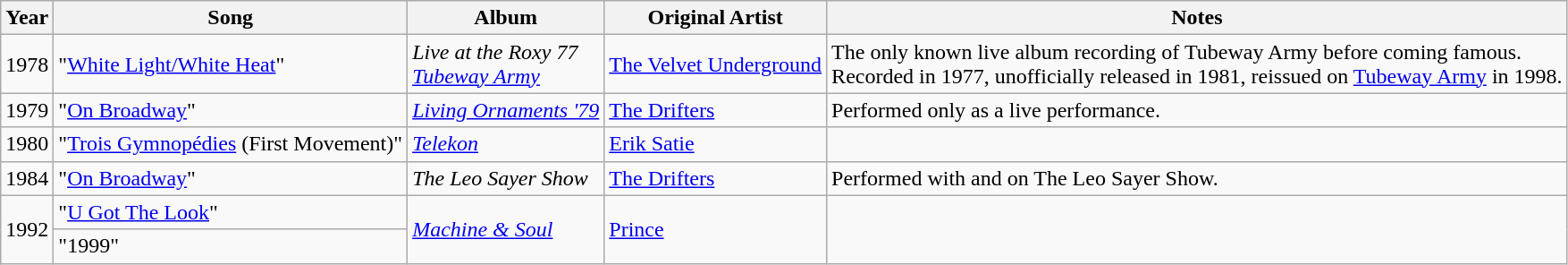<table class="wikitable">
<tr>
<th>Year</th>
<th>Song</th>
<th>Album</th>
<th>Original Artist</th>
<th>Notes</th>
</tr>
<tr>
<td>1978</td>
<td>"<a href='#'>White Light/White Heat</a>"</td>
<td><em>Live at the Roxy 77</em><br><a href='#'><em>Tubeway Army</em></a></td>
<td><a href='#'>The Velvet Underground</a></td>
<td>The only known live album recording of Tubeway Army before coming famous.<br>Recorded in 1977, unofficially released in 1981, reissued on <a href='#'>Tubeway Army</a> in 1998.</td>
</tr>
<tr>
<td>1979</td>
<td>"<a href='#'>On Broadway</a>"</td>
<td><em><a href='#'>Living Ornaments '79</a></em></td>
<td><a href='#'>The Drifters</a></td>
<td>Performed only as a live performance.</td>
</tr>
<tr>
<td>1980</td>
<td>"<a href='#'>Trois Gymnopédies</a> (First Movement)"</td>
<td><em><a href='#'>Telekon</a></em></td>
<td><a href='#'>Erik Satie</a></td>
<td></td>
</tr>
<tr>
<td>1984</td>
<td>"<a href='#'>On Broadway</a>"</td>
<td><em>The Leo Sayer Show</em></td>
<td><a href='#'>The Drifters</a></td>
<td>Performed with and on The Leo Sayer Show.</td>
</tr>
<tr>
<td rowspan="2">1992</td>
<td>"<a href='#'>U Got The Look</a>"</td>
<td rowspan="2"><a href='#'><em>Machine & Soul</em></a></td>
<td rowspan="2"><a href='#'>Prince</a></td>
<td rowspan="2"></td>
</tr>
<tr>
<td>"1999"</td>
</tr>
</table>
